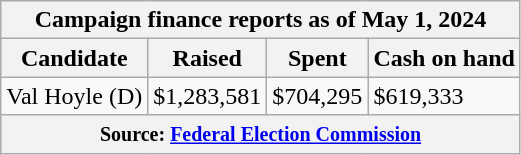<table class="wikitable sortable">
<tr>
<th colspan=4>Campaign finance reports as of May 1, 2024</th>
</tr>
<tr style="text-align:center;">
<th>Candidate</th>
<th>Raised</th>
<th>Spent</th>
<th>Cash on hand</th>
</tr>
<tr>
<td>Val Hoyle (D)</td>
<td>$1,283,581</td>
<td>$704,295</td>
<td>$619,333</td>
</tr>
<tr>
<th colspan="4"><small>Source: <a href='#'>Federal Election Commission</a></small></th>
</tr>
</table>
